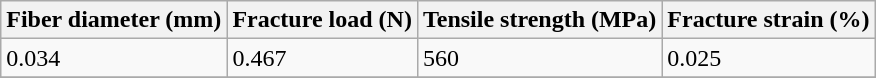<table class="wikitable">
<tr>
<th>Fiber diameter (mm)</th>
<th>Fracture load (N)</th>
<th>Tensile strength (MPa)</th>
<th>Fracture strain (%)</th>
</tr>
<tr>
<td>0.034</td>
<td>0.467</td>
<td>560</td>
<td>0.025</td>
</tr>
<tr>
</tr>
</table>
